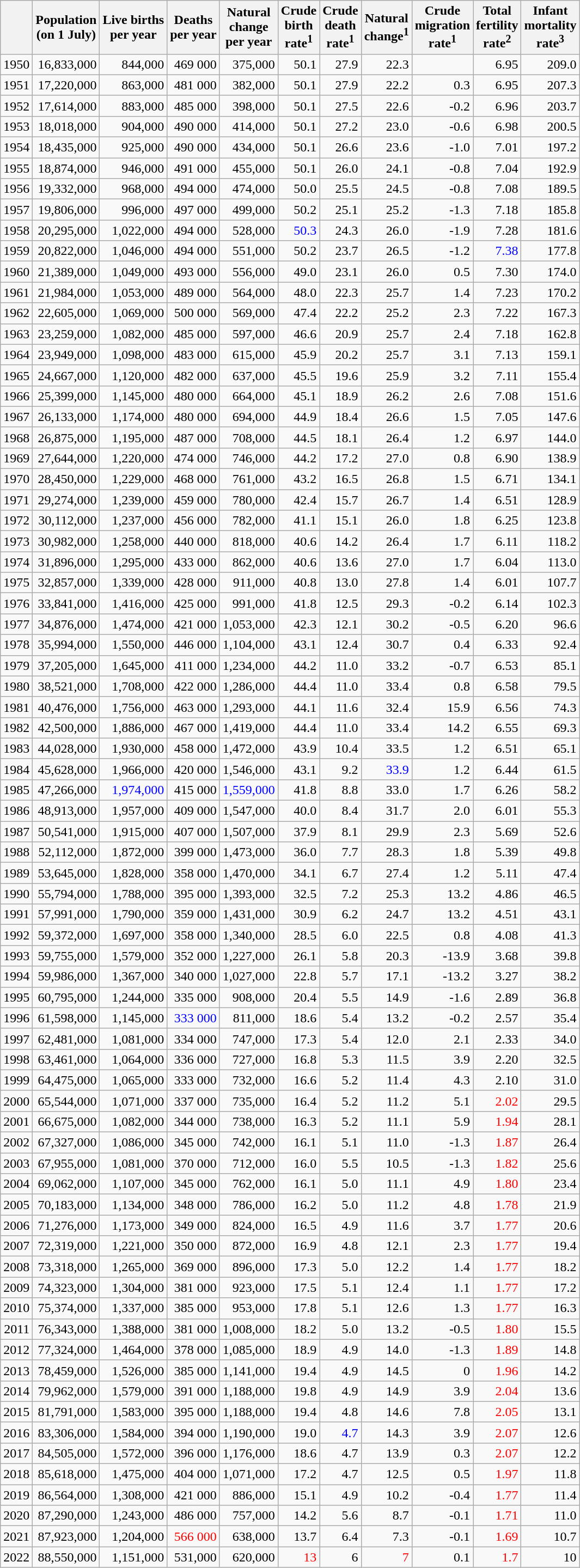<table class="wikitable sortable" style="text-align:right">
<tr>
<th></th>
<th>Population <br>(on 1 July)</th>
<th>Live births<br>per year</th>
<th>Deaths<br>per year</th>
<th>Natural<br>change<br>per year</th>
<th>Crude<br>birth<br>rate<sup>1</sup></th>
<th>Crude<br>death<br>rate<sup>1</sup></th>
<th>Natural<br>change<sup>1</sup></th>
<th>Crude<br>migration<br>rate<sup>1</sup></th>
<th>Total<br>fertility<br>rate<sup>2</sup></th>
<th>Infant<br>mortality<br> rate<sup>3</sup></th>
</tr>
<tr>
<td>1950</td>
<td>16,833,000</td>
<td>844,000</td>
<td>469 000</td>
<td>375,000</td>
<td>50.1</td>
<td>27.9</td>
<td>22.3</td>
<td></td>
<td>6.95</td>
<td>209.0</td>
</tr>
<tr>
<td>1951</td>
<td>17,220,000</td>
<td>863,000</td>
<td>481 000</td>
<td>382,000</td>
<td>50.1</td>
<td>27.9</td>
<td>22.2</td>
<td>0.3</td>
<td>6.95</td>
<td>207.3</td>
</tr>
<tr>
<td>1952</td>
<td>17,614,000</td>
<td>883,000</td>
<td>485 000</td>
<td>398,000</td>
<td>50.1</td>
<td>27.5</td>
<td>22.6</td>
<td>-0.2</td>
<td>6.96</td>
<td>203.7</td>
</tr>
<tr>
<td>1953</td>
<td>18,018,000</td>
<td>904,000</td>
<td>490 000</td>
<td>414,000</td>
<td>50.1</td>
<td>27.2</td>
<td>23.0</td>
<td>-0.6</td>
<td>6.98</td>
<td>200.5</td>
</tr>
<tr>
<td>1954</td>
<td>18,435,000</td>
<td>925,000</td>
<td>490 000</td>
<td>434,000</td>
<td>50.1</td>
<td>26.6</td>
<td>23.6</td>
<td>-1.0</td>
<td>7.01</td>
<td>197.2</td>
</tr>
<tr>
<td>1955</td>
<td>18,874,000</td>
<td>946,000</td>
<td>491 000</td>
<td>455,000</td>
<td>50.1</td>
<td>26.0</td>
<td>24.1</td>
<td>-0.8</td>
<td>7.04</td>
<td>192.9</td>
</tr>
<tr>
<td>1956</td>
<td>19,332,000</td>
<td>968,000</td>
<td>494 000</td>
<td>474,000</td>
<td>50.0</td>
<td>25.5</td>
<td>24.5</td>
<td>-0.8</td>
<td>7.08</td>
<td>189.5</td>
</tr>
<tr>
<td>1957</td>
<td>19,806,000</td>
<td>996,000</td>
<td>497 000</td>
<td>499,000</td>
<td>50.2</td>
<td>25.1</td>
<td>25.2</td>
<td>-1.3</td>
<td>7.18</td>
<td>185.8</td>
</tr>
<tr>
<td>1958</td>
<td>20,295,000</td>
<td>1,022,000</td>
<td>494 000</td>
<td>528,000</td>
<td style="color:blue;">50.3</td>
<td>24.3</td>
<td>26.0</td>
<td>-1.9</td>
<td>7.28</td>
<td>181.6</td>
</tr>
<tr>
<td>1959</td>
<td>20,822,000</td>
<td>1,046,000</td>
<td>494 000</td>
<td>551,000</td>
<td>50.2</td>
<td>23.7</td>
<td>26.5</td>
<td>-1.2</td>
<td style="color:blue;">7.38</td>
<td>177.8</td>
</tr>
<tr>
<td>1960</td>
<td>21,389,000</td>
<td>1,049,000</td>
<td>493 000</td>
<td>556,000</td>
<td>49.0</td>
<td>23.1</td>
<td>26.0</td>
<td>0.5</td>
<td>7.30</td>
<td>174.0</td>
</tr>
<tr>
<td>1961</td>
<td>21,984,000</td>
<td>1,053,000</td>
<td>489 000</td>
<td>564,000</td>
<td>48.0</td>
<td>22.3</td>
<td>25.7</td>
<td>1.4</td>
<td>7.23</td>
<td>170.2</td>
</tr>
<tr>
<td>1962</td>
<td>22,605,000</td>
<td>1,069,000</td>
<td>500 000</td>
<td>569,000</td>
<td>47.4</td>
<td>22.2</td>
<td>25.2</td>
<td>2.3</td>
<td>7.22</td>
<td>167.3</td>
</tr>
<tr>
<td>1963</td>
<td>23,259,000</td>
<td>1,082,000</td>
<td>485 000</td>
<td>597,000</td>
<td>46.6</td>
<td>20.9</td>
<td>25.7</td>
<td>2.4</td>
<td>7.18</td>
<td>162.8</td>
</tr>
<tr>
<td>1964</td>
<td>23,949,000</td>
<td>1,098,000</td>
<td>483 000</td>
<td>615,000</td>
<td>45.9</td>
<td>20.2</td>
<td>25.7</td>
<td>3.1</td>
<td>7.13</td>
<td>159.1</td>
</tr>
<tr>
<td>1965</td>
<td>24,667,000</td>
<td>1,120,000</td>
<td>482 000</td>
<td>637,000</td>
<td>45.5</td>
<td>19.6</td>
<td>25.9</td>
<td>3.2</td>
<td>7.11</td>
<td>155.4</td>
</tr>
<tr>
<td>1966</td>
<td>25,399,000</td>
<td>1,145,000</td>
<td>480 000</td>
<td>664,000</td>
<td>45.1</td>
<td>18.9</td>
<td>26.2</td>
<td>2.6</td>
<td>7.08</td>
<td>151.6</td>
</tr>
<tr>
<td>1967</td>
<td>26,133,000</td>
<td>1,174,000</td>
<td>480 000</td>
<td>694,000</td>
<td>44.9</td>
<td>18.4</td>
<td>26.6</td>
<td>1.5</td>
<td>7.05</td>
<td>147.6</td>
</tr>
<tr>
<td>1968</td>
<td>26,875,000</td>
<td>1,195,000</td>
<td>487 000</td>
<td>708,000</td>
<td>44.5</td>
<td>18.1</td>
<td>26.4</td>
<td>1.2</td>
<td>6.97</td>
<td>144.0</td>
</tr>
<tr>
<td>1969</td>
<td>27,644,000</td>
<td>1,220,000</td>
<td>474 000</td>
<td>746,000</td>
<td>44.2</td>
<td>17.2</td>
<td>27.0</td>
<td>0.8</td>
<td>6.90</td>
<td>138.9</td>
</tr>
<tr>
<td>1970</td>
<td>28,450,000</td>
<td>1,229,000</td>
<td>468 000</td>
<td>761,000</td>
<td>43.2</td>
<td>16.5</td>
<td>26.8</td>
<td>1.5</td>
<td>6.71</td>
<td>134.1</td>
</tr>
<tr>
<td>1971</td>
<td>29,274,000</td>
<td>1,239,000</td>
<td>459 000</td>
<td>780,000</td>
<td>42.4</td>
<td>15.7</td>
<td>26.7</td>
<td>1.4</td>
<td>6.51</td>
<td>128.9</td>
</tr>
<tr>
<td>1972</td>
<td>30,112,000</td>
<td>1,237,000</td>
<td>456 000</td>
<td>782,000</td>
<td>41.1</td>
<td>15.1</td>
<td>26.0</td>
<td>1.8</td>
<td>6.25</td>
<td>123.8</td>
</tr>
<tr>
<td>1973</td>
<td>30,982,000</td>
<td>1,258,000</td>
<td>440 000</td>
<td>818,000</td>
<td>40.6</td>
<td>14.2</td>
<td>26.4</td>
<td>1.7</td>
<td>6.11</td>
<td>118.2</td>
</tr>
<tr>
<td>1974</td>
<td>31,896,000</td>
<td>1,295,000</td>
<td>433 000</td>
<td>862,000</td>
<td>40.6</td>
<td>13.6</td>
<td>27.0</td>
<td>1.7</td>
<td>6.04</td>
<td>113.0</td>
</tr>
<tr>
<td>1975</td>
<td>32,857,000</td>
<td>1,339,000</td>
<td>428 000</td>
<td>911,000</td>
<td>40.8</td>
<td>13.0</td>
<td>27.8</td>
<td>1.4</td>
<td>6.01</td>
<td>107.7</td>
</tr>
<tr>
<td>1976</td>
<td>33,841,000</td>
<td>1,416,000</td>
<td>425 000</td>
<td>991,000</td>
<td>41.8</td>
<td>12.5</td>
<td>29.3</td>
<td>-0.2</td>
<td>6.14</td>
<td>102.3</td>
</tr>
<tr>
<td>1977</td>
<td>34,876,000</td>
<td>1,474,000</td>
<td>421 000</td>
<td>1,053,000</td>
<td>42.3</td>
<td>12.1</td>
<td>30.2</td>
<td>-0.5</td>
<td>6.20</td>
<td>96.6</td>
</tr>
<tr>
<td>1978</td>
<td>35,994,000</td>
<td>1,550,000</td>
<td>446 000</td>
<td>1,104,000</td>
<td>43.1</td>
<td>12.4</td>
<td>30.7</td>
<td>0.4</td>
<td>6.33</td>
<td>92.4</td>
</tr>
<tr>
<td>1979</td>
<td>37,205,000</td>
<td>1,645,000</td>
<td>411 000</td>
<td>1,234,000</td>
<td>44.2</td>
<td>11.0</td>
<td>33.2</td>
<td>-0.7</td>
<td>6.53</td>
<td>85.1</td>
</tr>
<tr>
<td>1980</td>
<td>38,521,000</td>
<td>1,708,000</td>
<td>422 000</td>
<td>1,286,000</td>
<td>44.4</td>
<td>11.0</td>
<td>33.4</td>
<td>0.8</td>
<td>6.58</td>
<td>79.5</td>
</tr>
<tr>
<td>1981</td>
<td>40,476,000</td>
<td>1,756,000</td>
<td>463 000</td>
<td>1,293,000</td>
<td>44.1</td>
<td>11.6</td>
<td>32.4</td>
<td>15.9</td>
<td>6.56</td>
<td>74.3</td>
</tr>
<tr>
<td>1982</td>
<td>42,500,000</td>
<td>1,886,000</td>
<td>467 000</td>
<td>1,419,000</td>
<td>44.4</td>
<td>11.0</td>
<td>33.4</td>
<td>14.2</td>
<td>6.55</td>
<td>69.3</td>
</tr>
<tr>
<td>1983</td>
<td>44,028,000</td>
<td>1,930,000</td>
<td>458 000</td>
<td>1,472,000</td>
<td>43.9</td>
<td>10.4</td>
<td>33.5</td>
<td>1.2</td>
<td>6.51</td>
<td>65.1</td>
</tr>
<tr>
<td>1984</td>
<td>45,628,000</td>
<td>1,966,000</td>
<td>420 000</td>
<td>1,546,000</td>
<td>43.1</td>
<td>9.2</td>
<td style="color:blue;">33.9</td>
<td>1.2</td>
<td>6.44</td>
<td>61.5</td>
</tr>
<tr>
<td>1985</td>
<td>47,266,000</td>
<td style="color:blue;">1,974,000</td>
<td>415 000</td>
<td style="color:blue;">1,559,000</td>
<td>41.8</td>
<td>8.8</td>
<td>33.0</td>
<td>1.7</td>
<td>6.26</td>
<td>58.2</td>
</tr>
<tr>
<td>1986</td>
<td>48,913,000</td>
<td>1,957,000</td>
<td>409 000</td>
<td>1,547,000</td>
<td>40.0</td>
<td>8.4</td>
<td>31.7</td>
<td>2.0</td>
<td>6.01</td>
<td>55.3</td>
</tr>
<tr>
<td>1987</td>
<td>50,541,000</td>
<td>1,915,000</td>
<td>407 000</td>
<td>1,507,000</td>
<td>37.9</td>
<td>8.1</td>
<td>29.9</td>
<td>2.3</td>
<td>5.69</td>
<td>52.6</td>
</tr>
<tr>
<td>1988</td>
<td>52,112,000</td>
<td>1,872,000</td>
<td>399 000</td>
<td>1,473,000</td>
<td>36.0</td>
<td>7.7</td>
<td>28.3</td>
<td>1.8</td>
<td>5.39</td>
<td>49.8</td>
</tr>
<tr>
<td>1989</td>
<td>53,645,000</td>
<td>1,828,000</td>
<td>358 000</td>
<td>1,470,000</td>
<td>34.1</td>
<td>6.7</td>
<td>27.4</td>
<td>1.2</td>
<td>5.11</td>
<td>47.4</td>
</tr>
<tr>
<td>1990</td>
<td>55,794,000</td>
<td>1,788,000</td>
<td>395 000</td>
<td>1,393,000</td>
<td>32.5</td>
<td>7.2</td>
<td>25.3</td>
<td>13.2</td>
<td>4.86</td>
<td>46.5</td>
</tr>
<tr>
<td>1991</td>
<td>57,991,000</td>
<td>1,790,000</td>
<td>359 000</td>
<td>1,431,000</td>
<td>30.9</td>
<td>6.2</td>
<td>24.7</td>
<td>13.2</td>
<td>4.51</td>
<td>43.1</td>
</tr>
<tr>
<td>1992</td>
<td>59,372,000</td>
<td>1,697,000</td>
<td>358 000</td>
<td>1,340,000</td>
<td>28.5</td>
<td>6.0</td>
<td>22.5</td>
<td>0.8</td>
<td>4.08</td>
<td>41.3</td>
</tr>
<tr>
<td>1993</td>
<td>59,755,000</td>
<td>1,579,000</td>
<td>352 000</td>
<td>1,227,000</td>
<td>26.1</td>
<td>5.8</td>
<td>20.3</td>
<td>-13.9</td>
<td>3.68</td>
<td>39.8</td>
</tr>
<tr>
<td>1994</td>
<td>59,986,000</td>
<td>1,367,000</td>
<td>340 000</td>
<td>1,027,000</td>
<td>22.8</td>
<td>5.7</td>
<td>17.1</td>
<td>-13.2</td>
<td>3.27</td>
<td>38.2</td>
</tr>
<tr>
<td>1995</td>
<td>60,795,000</td>
<td>1,244,000</td>
<td>335 000</td>
<td>908,000</td>
<td>20.4</td>
<td>5.5</td>
<td>14.9</td>
<td>-1.6</td>
<td>2.89</td>
<td>36.8</td>
</tr>
<tr>
<td>1996</td>
<td>61,598,000</td>
<td>1,145,000</td>
<td style="color:blue;">333 000</td>
<td>811,000</td>
<td>18.6</td>
<td>5.4</td>
<td>13.2</td>
<td>-0.2</td>
<td>2.57</td>
<td>35.4</td>
</tr>
<tr>
<td>1997</td>
<td>62,481,000</td>
<td>1,081,000</td>
<td>334 000</td>
<td>747,000</td>
<td>17.3</td>
<td>5.4</td>
<td>12.0</td>
<td>2.1</td>
<td>2.33</td>
<td>34.0</td>
</tr>
<tr>
<td>1998</td>
<td>63,461,000</td>
<td>1,064,000</td>
<td>336 000</td>
<td>727,000</td>
<td>16.8</td>
<td>5.3</td>
<td>11.5</td>
<td>3.9</td>
<td>2.20</td>
<td>32.5</td>
</tr>
<tr>
<td>1999</td>
<td>64,475,000</td>
<td>1,065,000</td>
<td>333 000</td>
<td>732,000</td>
<td>16.6</td>
<td>5.2</td>
<td>11.4</td>
<td>4.3</td>
<td>2.10</td>
<td>31.0</td>
</tr>
<tr>
<td>2000</td>
<td>65,544,000</td>
<td>1,071,000</td>
<td>337 000</td>
<td>735,000</td>
<td>16.4</td>
<td>5.2</td>
<td>11.2</td>
<td>5.1</td>
<td style="color:red;">2.02</td>
<td>29.5</td>
</tr>
<tr>
<td>2001</td>
<td>66,675,000</td>
<td>1,082,000</td>
<td>344 000</td>
<td>738,000</td>
<td>16.3</td>
<td>5.2</td>
<td>11.1</td>
<td>5.9</td>
<td style="color:red;">1.94</td>
<td>28.1</td>
</tr>
<tr>
<td>2002</td>
<td>67,327,000</td>
<td>1,086,000</td>
<td>345 000</td>
<td>742,000</td>
<td>16.1</td>
<td>5.1</td>
<td>11.0</td>
<td>-1.3</td>
<td style="color:red;">1.87</td>
<td>26.4</td>
</tr>
<tr>
<td>2003</td>
<td>67,955,000</td>
<td>1,081,000</td>
<td>370 000</td>
<td>712,000</td>
<td>16.0</td>
<td>5.5</td>
<td>10.5</td>
<td>-1.3</td>
<td style="color:red;">1.82</td>
<td>25.6</td>
</tr>
<tr>
<td>2004</td>
<td>69,062,000</td>
<td>1,107,000</td>
<td>345 000</td>
<td>762,000</td>
<td>16.1</td>
<td>5.0</td>
<td>11.1</td>
<td>4.9</td>
<td style="color:red;">1.80</td>
<td>23.4</td>
</tr>
<tr>
<td>2005</td>
<td>70,183,000</td>
<td>1,134,000</td>
<td>348 000</td>
<td>786,000</td>
<td>16.2</td>
<td>5.0</td>
<td>11.2</td>
<td>4.8</td>
<td style="color:red;">1.78</td>
<td>21.9</td>
</tr>
<tr>
<td>2006</td>
<td>71,276,000</td>
<td>1,173,000</td>
<td>349 000</td>
<td>824,000</td>
<td>16.5</td>
<td>4.9</td>
<td>11.6</td>
<td>3.7</td>
<td style="color:red;">1.77</td>
<td>20.6</td>
</tr>
<tr>
<td>2007</td>
<td>72,319,000</td>
<td>1,221,000</td>
<td>350 000</td>
<td>872,000</td>
<td>16.9</td>
<td>4.8</td>
<td>12.1</td>
<td>2.3</td>
<td style="color:red;">1.77</td>
<td>19.4</td>
</tr>
<tr>
<td>2008</td>
<td>73,318,000</td>
<td>1,265,000</td>
<td>369 000</td>
<td>896,000</td>
<td>17.3</td>
<td>5.0</td>
<td>12.2</td>
<td>1.4</td>
<td style="color:red;">1.77</td>
<td>18.2</td>
</tr>
<tr>
<td>2009</td>
<td>74,323,000</td>
<td>1,304,000</td>
<td>381 000</td>
<td>923,000</td>
<td>17.5</td>
<td>5.1</td>
<td>12.4</td>
<td>1.1</td>
<td style="color:red;">1.77</td>
<td>17.2</td>
</tr>
<tr>
<td>2010</td>
<td>75,374,000</td>
<td>1,337,000</td>
<td>385 000</td>
<td>953,000</td>
<td>17.8</td>
<td>5.1</td>
<td>12.6</td>
<td>1.3</td>
<td style="color:red;">1.77</td>
<td>16.3</td>
</tr>
<tr>
<td>2011</td>
<td>76,343,000</td>
<td>1,388,000</td>
<td>381 000</td>
<td>1,008,000</td>
<td>18.2</td>
<td>5.0</td>
<td>13.2</td>
<td>-0.5</td>
<td style="color:red;">1.80</td>
<td>15.5</td>
</tr>
<tr>
<td>2012</td>
<td>77,324,000</td>
<td>1,464,000</td>
<td>378 000</td>
<td>1,085,000</td>
<td>18.9</td>
<td>4.9</td>
<td>14.0</td>
<td>-1.3</td>
<td style="color:red;">1.89</td>
<td>14.8</td>
</tr>
<tr>
<td>2013</td>
<td>78,459,000</td>
<td>1,526,000</td>
<td>385 000</td>
<td>1,141,000</td>
<td>19.4</td>
<td>4.9</td>
<td>14.5</td>
<td>0</td>
<td style="color:red;">1.96</td>
<td>14.2</td>
</tr>
<tr>
<td>2014</td>
<td>79,962,000</td>
<td>1,579,000</td>
<td>391 000</td>
<td>1,188,000</td>
<td>19.8</td>
<td>4.9</td>
<td>14.9</td>
<td>3.9</td>
<td style="color:red;">2.04</td>
<td>13.6</td>
</tr>
<tr>
<td>2015</td>
<td>81,791,000</td>
<td>1,583,000</td>
<td>395 000</td>
<td>1,188,000</td>
<td>19.4</td>
<td>4.8</td>
<td>14.6</td>
<td>7.8</td>
<td style="color:red;">2.05</td>
<td>13.1</td>
</tr>
<tr>
<td>2016</td>
<td>83,306,000</td>
<td>1,584,000</td>
<td>394 000</td>
<td>1,190,000</td>
<td>19.0</td>
<td style="color:blue;">4.7</td>
<td>14.3</td>
<td>3.9</td>
<td style="color:red;">2.07</td>
<td>12.6</td>
</tr>
<tr>
<td>2017</td>
<td>84,505,000</td>
<td>1,572,000</td>
<td>396 000</td>
<td>1,176,000</td>
<td>18.6</td>
<td>4.7</td>
<td>13.9</td>
<td>0.3</td>
<td style="color:red;">2.07</td>
<td>12.2</td>
</tr>
<tr>
<td>2018</td>
<td>85,618,000</td>
<td>1,475,000</td>
<td>404 000</td>
<td>1,071,000</td>
<td>17.2</td>
<td>4.7</td>
<td>12.5</td>
<td>0.5</td>
<td style="color:red;">1.97</td>
<td>11.8</td>
</tr>
<tr>
<td>2019</td>
<td>86,564,000</td>
<td>1,308,000</td>
<td>421 000</td>
<td>886,000</td>
<td>15.1</td>
<td>4.9</td>
<td>10.2</td>
<td>-0.4</td>
<td style="color:red;">1.77</td>
<td>11.4</td>
</tr>
<tr>
<td>2020</td>
<td>87,290,000</td>
<td>1,243,000</td>
<td>486 000</td>
<td>757,000</td>
<td>14.2</td>
<td>5.6</td>
<td>8.7</td>
<td>-0.1</td>
<td style="color:red;">1.71</td>
<td>11.0</td>
</tr>
<tr>
<td>2021</td>
<td>87,923,000</td>
<td>1,204,000</td>
<td style="color:red;">566 000</td>
<td>638,000</td>
<td>13.7</td>
<td>6.4</td>
<td>7.3</td>
<td>-0.1</td>
<td style="color:red;">1.69</td>
<td>10.7</td>
</tr>
<tr>
<td>2022</td>
<td>88,550,000</td>
<td>1,151,000</td>
<td>531,000</td>
<td>620,000</td>
<td style="color:red;">13</td>
<td>6</td>
<td style="color:red;">7</td>
<td>0.1</td>
<td style="color:red;">1.7</td>
<td>10</td>
</tr>
</table>
